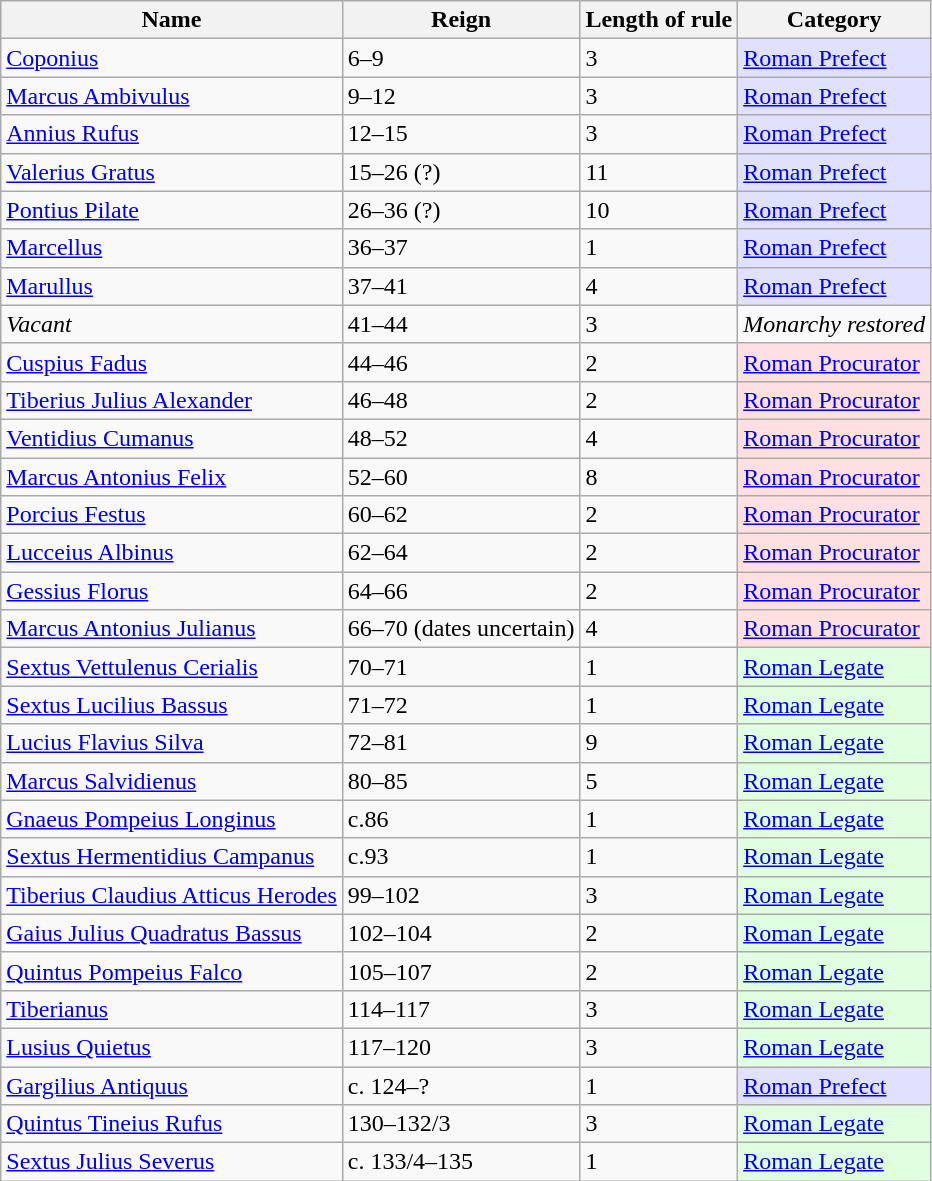<table class="wikitable sortable">
<tr>
<th>Name</th>
<th>Reign</th>
<th>Length of rule</th>
<th>Category</th>
</tr>
<tr>
<td><a href='#'>Coponius</a></td>
<td>6–9</td>
<td>3</td>
<td style="background:#e0e0ff;"><a href='#'>Roman Prefect</a></td>
</tr>
<tr>
<td><a href='#'>Marcus Ambivulus</a></td>
<td>9–12</td>
<td>3</td>
<td style="background:#e0e0ff;"><a href='#'>Roman Prefect</a></td>
</tr>
<tr>
<td><a href='#'>Annius Rufus</a></td>
<td>12–15</td>
<td>3</td>
<td style="background:#e0e0ff;"><a href='#'>Roman Prefect</a></td>
</tr>
<tr>
<td><a href='#'>Valerius Gratus</a></td>
<td>15–26 (?)</td>
<td>11</td>
<td style="background:#e0e0ff;"><a href='#'>Roman Prefect</a></td>
</tr>
<tr>
<td><a href='#'>Pontius Pilate</a></td>
<td>26–36 (?)</td>
<td>10</td>
<td style="background:#e0e0ff;"><a href='#'>Roman Prefect</a></td>
</tr>
<tr>
<td><a href='#'>Marcellus</a></td>
<td>36–37</td>
<td>1</td>
<td style="background:#e0e0ff;"><a href='#'>Roman Prefect</a></td>
</tr>
<tr>
<td><a href='#'>Marullus</a></td>
<td>37–41</td>
<td>4</td>
<td style="background:#e0e0ff;"><a href='#'>Roman Prefect</a></td>
</tr>
<tr>
<td><em>Vacant</em></td>
<td>41–44</td>
<td>3</td>
<td><em>Monarchy restored</em></td>
</tr>
<tr>
<td><a href='#'>Cuspius Fadus</a></td>
<td>44–46</td>
<td>2</td>
<td style="background:#ffe0e0;"><a href='#'>Roman Procurator</a></td>
</tr>
<tr>
<td><a href='#'>Tiberius Julius Alexander</a></td>
<td>46–48</td>
<td>2</td>
<td style="background:#ffe0e0;"><a href='#'>Roman Procurator</a></td>
</tr>
<tr>
<td><a href='#'>Ventidius Cumanus</a></td>
<td>48–52</td>
<td>4</td>
<td style="background:#ffe0e0;"><a href='#'>Roman Procurator</a></td>
</tr>
<tr>
<td><a href='#'>Marcus Antonius Felix</a></td>
<td>52–60</td>
<td>8</td>
<td style="background:#ffe0e0;"><a href='#'>Roman Procurator</a></td>
</tr>
<tr>
<td><a href='#'>Porcius Festus</a></td>
<td>60–62</td>
<td>2</td>
<td style="background:#ffe0e0;"><a href='#'>Roman Procurator</a></td>
</tr>
<tr>
<td><a href='#'>Lucceius Albinus</a></td>
<td>62–64</td>
<td>2</td>
<td style="background:#ffe0e0;"><a href='#'>Roman Procurator</a></td>
</tr>
<tr>
<td><a href='#'>Gessius Florus</a></td>
<td>64–66</td>
<td>2</td>
<td style="background:#ffe0e0;"><a href='#'>Roman Procurator</a></td>
</tr>
<tr>
<td><a href='#'>Marcus Antonius Julianus</a></td>
<td>66–70 (dates uncertain)</td>
<td>4</td>
<td style="background:#ffe0e0;"><a href='#'>Roman Procurator</a></td>
</tr>
<tr>
<td><a href='#'>Sextus Vettulenus Cerialis</a></td>
<td>70–71</td>
<td>1</td>
<td style="background:#e0ffe0;"><a href='#'>Roman Legate</a></td>
</tr>
<tr>
<td><a href='#'>Sextus Lucilius Bassus</a></td>
<td>71–72</td>
<td>1</td>
<td style="background:#e0ffe0;"><a href='#'>Roman Legate</a></td>
</tr>
<tr>
<td><a href='#'>Lucius Flavius Silva</a></td>
<td>72–81</td>
<td>9</td>
<td style="background:#e0ffe0;"><a href='#'>Roman Legate</a></td>
</tr>
<tr>
<td><a href='#'>Marcus Salvidienus</a></td>
<td>80–85</td>
<td>5</td>
<td style="background:#e0ffe0;"><a href='#'>Roman Legate</a></td>
</tr>
<tr>
<td><a href='#'>Gnaeus Pompeius Longinus</a></td>
<td>c.86</td>
<td>1</td>
<td style="background:#e0ffe0;"><a href='#'>Roman Legate</a></td>
</tr>
<tr>
<td><a href='#'>Sextus Hermentidius Campanus</a></td>
<td>c.93</td>
<td>1</td>
<td style="background:#e0ffe0;"><a href='#'>Roman Legate</a></td>
</tr>
<tr>
<td><a href='#'>Tiberius Claudius Atticus Herodes</a></td>
<td>99–102</td>
<td>3</td>
<td style="background:#e0ffe0;"><a href='#'>Roman Legate</a></td>
</tr>
<tr>
<td><a href='#'>Gaius Julius Quadratus Bassus</a></td>
<td>102–104</td>
<td>2</td>
<td style="background:#e0ffe0;"><a href='#'>Roman Legate</a></td>
</tr>
<tr>
<td><a href='#'>Quintus Pompeius Falco</a></td>
<td>105–107</td>
<td>2</td>
<td style="background:#e0ffe0;"><a href='#'>Roman Legate</a></td>
</tr>
<tr>
<td><a href='#'>Tiberianus</a></td>
<td>114–117</td>
<td>3</td>
<td style="background:#e0ffe0;"><a href='#'>Roman Legate</a></td>
</tr>
<tr>
<td><a href='#'>Lusius Quietus</a></td>
<td>117–120</td>
<td>3</td>
<td style="background:#e0ffe0;"><a href='#'>Roman Legate</a></td>
</tr>
<tr>
<td><a href='#'>Gargilius Antiquus</a></td>
<td>c. 124–?</td>
<td>1</td>
<td style="background:#e0e0ff;"><a href='#'>Roman Prefect</a></td>
</tr>
<tr>
<td><a href='#'>Quintus Tineius Rufus</a></td>
<td>130–132/3</td>
<td>3</td>
<td style="background:#e0ffe0;"><a href='#'>Roman Legate</a></td>
</tr>
<tr>
<td><a href='#'>Sextus Julius Severus</a></td>
<td>c. 133/4–135</td>
<td>1</td>
<td style="background:#e0ffe0;"><a href='#'>Roman Legate</a></td>
</tr>
</table>
